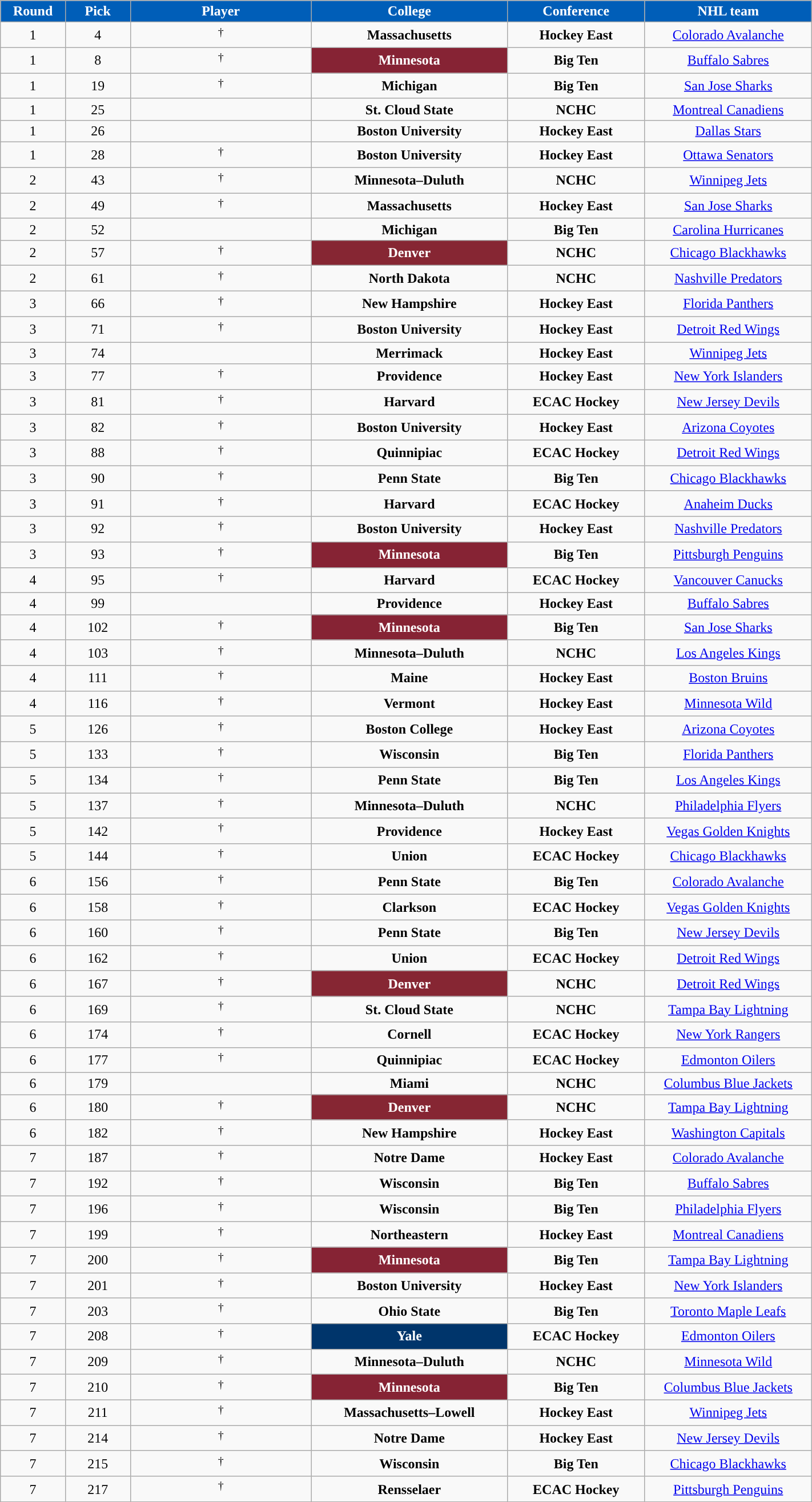<table class="wikitable sortable" width="75%">
<tr>
<th style="color:white; background-color:#005EB8; width: 4em;">Round</th>
<th style="color:white; background-color:#005EB8; width: 4em;">Pick</th>
<th style="color:white; background-color:#005EB8; width: 12em;">Player</th>
<th style="color:white; background-color:#005EB8; width: 13em;">College</th>
<th style="color:white; background-color:#005EB8; width: 9em;">Conference</th>
<th style="color:white; background-color:#005EB8; width: 11em;">NHL team</th>
</tr>
<tr align="center" bgcolor="">
<td>1</td>
<td>4</td>
<td> <sup>†</sup></td>
<td><strong>Massachusetts</strong></td>
<td><strong>Hockey East</strong></td>
<td><a href='#'>Colorado Avalanche</a></td>
</tr>
<tr align="center" bgcolor="">
<td>1</td>
<td>8</td>
<td> <sup>†</sup></td>
<td style="color:white; background:#862334; "><strong>Minnesota</strong></td>
<td><strong>Big Ten</strong></td>
<td><a href='#'>Buffalo Sabres</a></td>
</tr>
<tr align="center" bgcolor="">
<td>1</td>
<td>19</td>
<td> <sup>†</sup></td>
<td><strong>Michigan</strong></td>
<td><strong>Big Ten</strong></td>
<td><a href='#'>San Jose Sharks</a></td>
</tr>
<tr align="center" bgcolor="">
<td>1</td>
<td>25</td>
<td></td>
<td><strong>St. Cloud State</strong></td>
<td><strong>NCHC</strong></td>
<td><a href='#'>Montreal Canadiens</a></td>
</tr>
<tr align="center" bgcolor="">
<td>1</td>
<td>26</td>
<td></td>
<td><strong>Boston University</strong></td>
<td><strong>Hockey East</strong></td>
<td><a href='#'>Dallas Stars</a></td>
</tr>
<tr align="center" bgcolor="">
<td>1</td>
<td>28</td>
<td> <sup>†</sup></td>
<td><strong>Boston University</strong></td>
<td><strong>Hockey East</strong></td>
<td><a href='#'>Ottawa Senators</a></td>
</tr>
<tr align="center" bgcolor="">
<td>2</td>
<td>43</td>
<td> <sup>†</sup></td>
<td><strong>Minnesota–Duluth</strong></td>
<td><strong>NCHC</strong></td>
<td><a href='#'>Winnipeg Jets</a></td>
</tr>
<tr align="center" bgcolor="">
<td>2</td>
<td>49</td>
<td> <sup>†</sup></td>
<td><strong>Massachusetts</strong></td>
<td><strong>Hockey East</strong></td>
<td><a href='#'>San Jose Sharks</a></td>
</tr>
<tr align="center" bgcolor="">
<td>2</td>
<td>52</td>
<td></td>
<td><strong>Michigan</strong></td>
<td><strong>Big Ten</strong></td>
<td><a href='#'>Carolina Hurricanes</a></td>
</tr>
<tr align="center" bgcolor="">
<td>2</td>
<td>57</td>
<td> <sup>†</sup></td>
<td style="color:white; background:#862633; "><strong>Denver</strong></td>
<td><strong>NCHC</strong></td>
<td><a href='#'>Chicago Blackhawks</a></td>
</tr>
<tr align="center" bgcolor="">
<td>2</td>
<td>61</td>
<td> <sup>†</sup></td>
<td><strong>North Dakota</strong></td>
<td><strong>NCHC</strong></td>
<td><a href='#'>Nashville Predators</a></td>
</tr>
<tr align="center" bgcolor="">
<td>3</td>
<td>66</td>
<td> <sup>†</sup></td>
<td><strong>New Hampshire</strong></td>
<td><strong>Hockey East</strong></td>
<td><a href='#'>Florida Panthers</a></td>
</tr>
<tr align="center" bgcolor="">
<td>3</td>
<td>71</td>
<td> <sup>†</sup></td>
<td><strong>Boston University</strong></td>
<td><strong>Hockey East</strong></td>
<td><a href='#'>Detroit Red Wings</a></td>
</tr>
<tr align="center" bgcolor="">
<td>3</td>
<td>74</td>
<td></td>
<td><strong>Merrimack</strong></td>
<td><strong>Hockey East</strong></td>
<td><a href='#'>Winnipeg Jets</a></td>
</tr>
<tr align="center" bgcolor="">
<td>3</td>
<td>77</td>
<td> <sup>†</sup></td>
<td><strong>Providence</strong></td>
<td><strong>Hockey East</strong></td>
<td><a href='#'>New York Islanders</a></td>
</tr>
<tr align="center" bgcolor="">
<td>3</td>
<td>81</td>
<td> <sup>†</sup></td>
<td><strong>Harvard</strong></td>
<td><strong>ECAC Hockey</strong></td>
<td><a href='#'>New Jersey Devils</a></td>
</tr>
<tr align="center" bgcolor="">
<td>3</td>
<td>82</td>
<td> <sup>†</sup></td>
<td><strong>Boston University</strong></td>
<td><strong>Hockey East</strong></td>
<td><a href='#'>Arizona Coyotes</a></td>
</tr>
<tr align="center" bgcolor="">
<td>3</td>
<td>88</td>
<td> <sup>†</sup></td>
<td><strong>Quinnipiac</strong></td>
<td><strong>ECAC Hockey</strong></td>
<td><a href='#'>Detroit Red Wings</a></td>
</tr>
<tr align="center" bgcolor="">
<td>3</td>
<td>90</td>
<td> <sup>†</sup></td>
<td><strong>Penn State</strong></td>
<td><strong>Big Ten</strong></td>
<td><a href='#'>Chicago Blackhawks</a></td>
</tr>
<tr align="center" bgcolor="">
<td>3</td>
<td>91</td>
<td> <sup>†</sup></td>
<td><strong>Harvard</strong></td>
<td><strong>ECAC Hockey</strong></td>
<td><a href='#'>Anaheim Ducks</a></td>
</tr>
<tr align="center" bgcolor="">
<td>3</td>
<td>92</td>
<td> <sup>†</sup></td>
<td><strong>Boston University</strong></td>
<td><strong>Hockey East</strong></td>
<td><a href='#'>Nashville Predators</a></td>
</tr>
<tr align="center" bgcolor="">
<td>3</td>
<td>93</td>
<td> <sup>†</sup></td>
<td style="color:white; background:#862334; "><strong>Minnesota</strong></td>
<td><strong>Big Ten</strong></td>
<td><a href='#'>Pittsburgh Penguins</a></td>
</tr>
<tr align="center" bgcolor="">
<td>4</td>
<td>95</td>
<td> <sup>†</sup></td>
<td><strong>Harvard</strong></td>
<td><strong>ECAC Hockey</strong></td>
<td><a href='#'>Vancouver Canucks</a></td>
</tr>
<tr align="center" bgcolor="">
<td>4</td>
<td>99</td>
<td></td>
<td><strong>Providence</strong></td>
<td><strong>Hockey East</strong></td>
<td><a href='#'>Buffalo Sabres</a></td>
</tr>
<tr align="center" bgcolor="">
<td>4</td>
<td>102</td>
<td> <sup>†</sup></td>
<td style="color:white; background:#862334; "><strong>Minnesota</strong></td>
<td><strong>Big Ten</strong></td>
<td><a href='#'>San Jose Sharks</a></td>
</tr>
<tr align="center" bgcolor="">
<td>4</td>
<td>103</td>
<td> <sup>†</sup></td>
<td><strong>Minnesota–Duluth</strong></td>
<td><strong>NCHC</strong></td>
<td><a href='#'>Los Angeles Kings</a></td>
</tr>
<tr align="center" bgcolor="">
<td>4</td>
<td>111</td>
<td> <sup>†</sup></td>
<td><strong>Maine</strong></td>
<td><strong>Hockey East</strong></td>
<td><a href='#'>Boston Bruins</a></td>
</tr>
<tr align="center" bgcolor="">
<td>4</td>
<td>116</td>
<td> <sup>†</sup></td>
<td><strong>Vermont</strong></td>
<td><strong>Hockey East</strong></td>
<td><a href='#'>Minnesota Wild</a></td>
</tr>
<tr align="center" bgcolor="">
<td>5</td>
<td>126</td>
<td> <sup>†</sup></td>
<td><strong>Boston College</strong></td>
<td><strong>Hockey East</strong></td>
<td><a href='#'>Arizona Coyotes</a></td>
</tr>
<tr align="center" bgcolor="">
<td>5</td>
<td>133</td>
<td> <sup>†</sup></td>
<td><strong>Wisconsin</strong></td>
<td><strong>Big Ten</strong></td>
<td><a href='#'>Florida Panthers</a></td>
</tr>
<tr align="center" bgcolor="">
<td>5</td>
<td>134</td>
<td> <sup>†</sup></td>
<td><strong>Penn State</strong></td>
<td><strong>Big Ten</strong></td>
<td><a href='#'>Los Angeles Kings</a></td>
</tr>
<tr align="center" bgcolor="">
<td>5</td>
<td>137</td>
<td> <sup>†</sup></td>
<td><strong>Minnesota–Duluth</strong></td>
<td><strong>NCHC</strong></td>
<td><a href='#'>Philadelphia Flyers</a></td>
</tr>
<tr align="center" bgcolor="">
<td>5</td>
<td>142</td>
<td> <sup>†</sup></td>
<td><strong>Providence</strong></td>
<td><strong>Hockey East</strong></td>
<td><a href='#'>Vegas Golden Knights</a></td>
</tr>
<tr align="center" bgcolor="">
<td>5</td>
<td>144</td>
<td> <sup>†</sup></td>
<td><strong>Union</strong></td>
<td><strong>ECAC Hockey</strong></td>
<td><a href='#'>Chicago Blackhawks</a></td>
</tr>
<tr align="center" bgcolor="">
<td>6</td>
<td>156</td>
<td> <sup>†</sup></td>
<td><strong>Penn State</strong></td>
<td><strong>Big Ten</strong></td>
<td><a href='#'>Colorado Avalanche</a></td>
</tr>
<tr align="center" bgcolor="">
<td>6</td>
<td>158</td>
<td> <sup>†</sup></td>
<td><strong>Clarkson</strong></td>
<td><strong>ECAC Hockey</strong></td>
<td><a href='#'>Vegas Golden Knights</a></td>
</tr>
<tr align="center" bgcolor="">
<td>6</td>
<td>160</td>
<td> <sup>†</sup></td>
<td><strong>Penn State</strong></td>
<td><strong>Big Ten</strong></td>
<td><a href='#'>New Jersey Devils</a></td>
</tr>
<tr align="center" bgcolor="">
<td>6</td>
<td>162</td>
<td> <sup>†</sup></td>
<td><strong>Union</strong></td>
<td><strong>ECAC Hockey</strong></td>
<td><a href='#'>Detroit Red Wings</a></td>
</tr>
<tr align="center" bgcolor="">
<td>6</td>
<td>167</td>
<td> <sup>†</sup></td>
<td style="color:white; background:#862633; "><strong>Denver</strong></td>
<td><strong>NCHC</strong></td>
<td><a href='#'>Detroit Red Wings</a></td>
</tr>
<tr align="center" bgcolor="">
<td>6</td>
<td>169</td>
<td> <sup>†</sup></td>
<td><strong>St. Cloud State</strong></td>
<td><strong>NCHC</strong></td>
<td><a href='#'>Tampa Bay Lightning</a></td>
</tr>
<tr align="center" bgcolor="">
<td>6</td>
<td>174</td>
<td> <sup>†</sup></td>
<td><strong>Cornell</strong></td>
<td><strong>ECAC Hockey</strong></td>
<td><a href='#'>New York Rangers</a></td>
</tr>
<tr align="center" bgcolor="">
<td>6</td>
<td>177</td>
<td> <sup>†</sup></td>
<td><strong>Quinnipiac</strong></td>
<td><strong>ECAC Hockey</strong></td>
<td><a href='#'>Edmonton Oilers</a></td>
</tr>
<tr align="center" bgcolor="">
<td>6</td>
<td>179</td>
<td></td>
<td><strong>Miami</strong></td>
<td><strong>NCHC</strong></td>
<td><a href='#'>Columbus Blue Jackets</a></td>
</tr>
<tr align="center" bgcolor="">
<td>6</td>
<td>180</td>
<td> <sup>†</sup></td>
<td style="color:white; background:#862633; "><strong>Denver</strong></td>
<td><strong>NCHC</strong></td>
<td><a href='#'>Tampa Bay Lightning</a></td>
</tr>
<tr align="center" bgcolor="">
<td>6</td>
<td>182</td>
<td> <sup>†</sup></td>
<td><strong>New Hampshire</strong></td>
<td><strong>Hockey East</strong></td>
<td><a href='#'>Washington Capitals</a></td>
</tr>
<tr align="center" bgcolor="">
<td>7</td>
<td>187</td>
<td> <sup>†</sup></td>
<td><strong>Notre Dame</strong></td>
<td><strong>Hockey East</strong></td>
<td><a href='#'>Colorado Avalanche</a></td>
</tr>
<tr align="center" bgcolor="">
<td>7</td>
<td>192</td>
<td> <sup>†</sup></td>
<td><strong>Wisconsin</strong></td>
<td><strong>Big Ten</strong></td>
<td><a href='#'>Buffalo Sabres</a></td>
</tr>
<tr align="center" bgcolor="">
<td>7</td>
<td>196</td>
<td> <sup>†</sup></td>
<td><strong>Wisconsin</strong></td>
<td><strong>Big Ten</strong></td>
<td><a href='#'>Philadelphia Flyers</a></td>
</tr>
<tr align="center" bgcolor="">
<td>7</td>
<td>199</td>
<td> <sup>†</sup></td>
<td><strong>Northeastern</strong></td>
<td><strong>Hockey East</strong></td>
<td><a href='#'>Montreal Canadiens</a></td>
</tr>
<tr align="center" bgcolor="">
<td>7</td>
<td>200</td>
<td> <sup>†</sup></td>
<td style="color:white; background:#862334; "><strong>Minnesota</strong></td>
<td><strong>Big Ten</strong></td>
<td><a href='#'>Tampa Bay Lightning</a></td>
</tr>
<tr align="center" bgcolor="">
<td>7</td>
<td>201</td>
<td> <sup>†</sup></td>
<td><strong>Boston University</strong></td>
<td><strong>Hockey East</strong></td>
<td><a href='#'>New York Islanders</a></td>
</tr>
<tr align="center" bgcolor="">
<td>7</td>
<td>203</td>
<td> <sup>†</sup></td>
<td><strong>Ohio State</strong></td>
<td><strong>Big Ten</strong></td>
<td><a href='#'>Toronto Maple Leafs</a></td>
</tr>
<tr align="center" bgcolor="">
<td>7</td>
<td>208</td>
<td> <sup>†</sup></td>
<td style="color:white; background:#00356B"><strong>Yale</strong></td>
<td><strong>ECAC Hockey</strong></td>
<td><a href='#'>Edmonton Oilers</a></td>
</tr>
<tr align="center" bgcolor="">
<td>7</td>
<td>209</td>
<td> <sup>†</sup></td>
<td><strong>Minnesota–Duluth</strong></td>
<td><strong>NCHC</strong></td>
<td><a href='#'>Minnesota Wild</a></td>
</tr>
<tr align="center" bgcolor="">
<td>7</td>
<td>210</td>
<td> <sup>†</sup></td>
<td style="color:white; background:#862334; "><strong>Minnesota</strong></td>
<td><strong>Big Ten</strong></td>
<td><a href='#'>Columbus Blue Jackets</a></td>
</tr>
<tr align="center" bgcolor="">
<td>7</td>
<td>211</td>
<td> <sup>†</sup></td>
<td><strong>Massachusetts–Lowell</strong></td>
<td><strong>Hockey East</strong></td>
<td><a href='#'>Winnipeg Jets</a></td>
</tr>
<tr align="center" bgcolor="">
<td>7</td>
<td>214</td>
<td> <sup>†</sup></td>
<td><strong>Notre Dame</strong></td>
<td><strong>Hockey East</strong></td>
<td><a href='#'>New Jersey Devils</a></td>
</tr>
<tr align="center" bgcolor="">
<td>7</td>
<td>215</td>
<td> <sup>†</sup></td>
<td><strong>Wisconsin</strong></td>
<td><strong>Big Ten</strong></td>
<td><a href='#'>Chicago Blackhawks</a></td>
</tr>
<tr align="center" bgcolor="">
<td>7</td>
<td>217</td>
<td> <sup>†</sup></td>
<td><strong>Rensselaer</strong></td>
<td><strong>ECAC Hockey</strong></td>
<td><a href='#'>Pittsburgh Penguins</a></td>
</tr>
</table>
